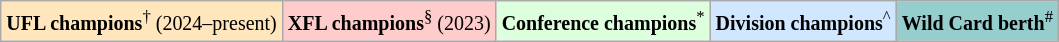<table class="wikitable">
<tr>
<td bgcolor="#ffe6bd"><small><strong>UFL champions</strong><sup>†</sup> (2024–present)</small></td>
<td bgcolor="#ffcccc"><small><strong>XFL champions</strong><sup>§</sup> (2023)</small></td>
<td bgcolor="#ddffdd"><small><strong>Conference champions</strong><sup>*</sup></small></td>
<td bgcolor="#d0e7ff"><small><strong>Division champions</strong><sup>^</sup></small></td>
<td bgcolor="#96cdcd"><small><strong>Wild Card berth</strong><sup>#</sup></small></td>
</tr>
</table>
